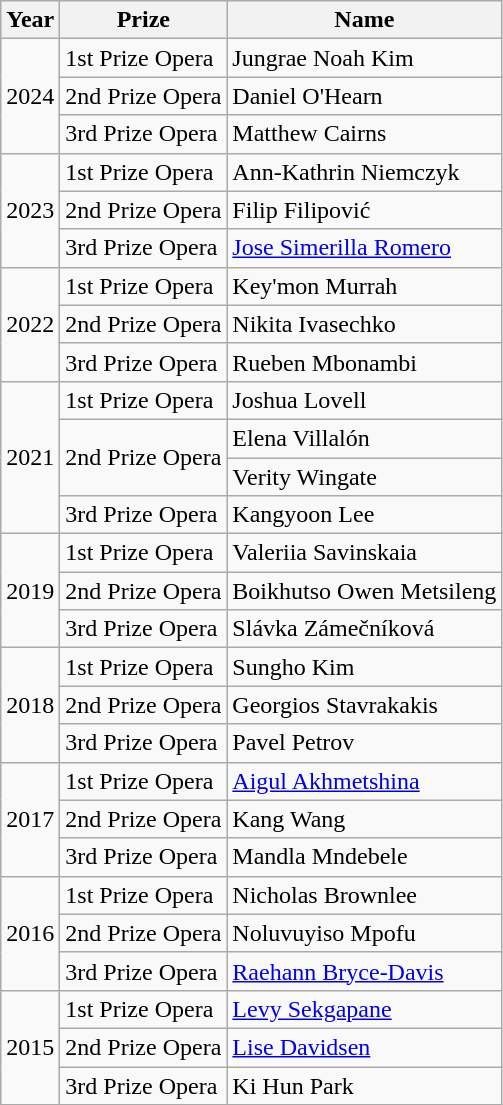<table class="wikitable">
<tr>
<th>Year</th>
<th>Prize</th>
<th>Name</th>
</tr>
<tr>
<td rowspan="3">2024</td>
<td>1st Prize Opera</td>
<td>Jungrae Noah Kim</td>
</tr>
<tr>
<td>2nd Prize Opera</td>
<td>Daniel O'Hearn</td>
</tr>
<tr>
<td>3rd Prize Opera</td>
<td>Matthew Cairns</td>
</tr>
<tr>
<td rowspan="3">2023</td>
<td>1st Prize Opera</td>
<td>Ann-Kathrin Niemczyk</td>
</tr>
<tr>
<td>2nd Prize Opera</td>
<td>Filip Filipović</td>
</tr>
<tr>
<td>3rd Prize Opera</td>
<td><a href='#'>Jose Simerilla Romero</a></td>
</tr>
<tr>
<td rowspan="3">2022</td>
<td>1st Prize Opera</td>
<td>Key'mon Murrah</td>
</tr>
<tr>
<td>2nd Prize Opera</td>
<td>Nikita Ivasechko</td>
</tr>
<tr>
<td>3rd Prize Opera</td>
<td>Rueben Mbonambi</td>
</tr>
<tr>
<td rowspan="4">2021</td>
<td>1st Prize Opera</td>
<td>Joshua Lovell</td>
</tr>
<tr>
<td rowspan="2">2nd Prize Opera</td>
<td>Elena Villalón</td>
</tr>
<tr>
<td>Verity Wingate</td>
</tr>
<tr>
<td>3rd Prize Opera</td>
<td>Kangyoon Lee</td>
</tr>
<tr>
<td rowspan="3">2019</td>
<td>1st Prize Opera</td>
<td>Valeriia Savinskaia</td>
</tr>
<tr>
<td>2nd Prize Opera</td>
<td>Boikhutso Owen Metsileng</td>
</tr>
<tr>
<td>3rd Prize Opera</td>
<td>Slávka Zámečníková</td>
</tr>
<tr>
<td rowspan="3">2018</td>
<td>1st Prize Opera</td>
<td>Sungho Kim</td>
</tr>
<tr>
<td>2nd Prize Opera</td>
<td>Georgios Stavrakakis</td>
</tr>
<tr>
<td>3rd Prize Opera</td>
<td>Pavel Petrov</td>
</tr>
<tr>
<td rowspan="3">2017</td>
<td>1st Prize Opera</td>
<td><a href='#'>Aigul Akhmetshina</a></td>
</tr>
<tr>
<td>2nd Prize Opera</td>
<td>Kang Wang</td>
</tr>
<tr>
<td>3rd Prize Opera</td>
<td>Mandla Mndebele</td>
</tr>
<tr>
<td rowspan="3">2016</td>
<td>1st Prize Opera</td>
<td>Nicholas Brownlee</td>
</tr>
<tr>
<td>2nd Prize Opera</td>
<td>Noluvuyiso Mpofu</td>
</tr>
<tr>
<td>3rd Prize Opera</td>
<td><a href='#'>Raehann Bryce-Davis</a></td>
</tr>
<tr>
<td rowspan="3">2015</td>
<td>1st Prize Opera</td>
<td><a href='#'>Levy Sekgapane</a></td>
</tr>
<tr>
<td>2nd Prize Opera</td>
<td><a href='#'>Lise Davidsen</a></td>
</tr>
<tr>
<td>3rd Prize Opera</td>
<td>Ki Hun Park</td>
</tr>
</table>
